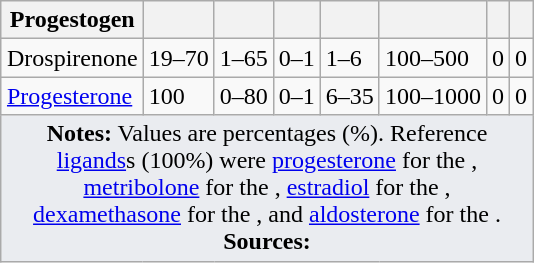<table class="wikitable sortable mw-collapsible mw-collapsed" style="text-align:left; margin-left:auto; margin-right:auto; border:none;">
<tr>
<th>Progestogen</th>
<th></th>
<th></th>
<th></th>
<th></th>
<th></th>
<th></th>
<th></th>
</tr>
<tr>
<td>Drospirenone</td>
<td>19–70</td>
<td>1–65</td>
<td>0–1</td>
<td>1–6</td>
<td>100–500</td>
<td>0</td>
<td>0</td>
</tr>
<tr>
<td><a href='#'>Progesterone</a></td>
<td>100</td>
<td>0–80</td>
<td>0–1</td>
<td>6–35</td>
<td>100–1000</td>
<td>0</td>
<td>0</td>
</tr>
<tr class="sortbottom">
<td colspan="8" style="width: 1px; background-color:#eaecf0; text-align: center;"><strong>Notes:</strong> Values are percentages (%). Reference <a href='#'>ligands</a>s (100%) were <a href='#'>progesterone</a> for the , <a href='#'>metribolone</a> for the , <a href='#'>estradiol</a> for the , <a href='#'>dexamethasone</a> for the , and <a href='#'>aldosterone</a> for the . <strong>Sources:</strong></td>
</tr>
</table>
